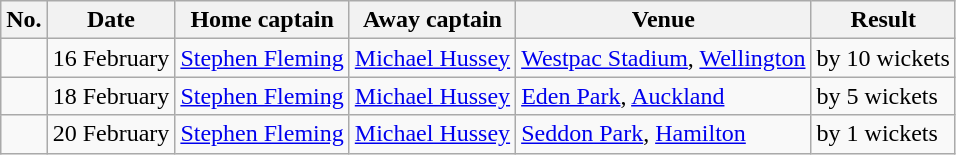<table class="wikitable">
<tr>
<th>No.</th>
<th>Date</th>
<th>Home captain</th>
<th>Away captain</th>
<th>Venue</th>
<th>Result</th>
</tr>
<tr>
<td></td>
<td>16 February</td>
<td><a href='#'>Stephen Fleming</a></td>
<td><a href='#'>Michael Hussey</a></td>
<td><a href='#'>Westpac Stadium</a>, <a href='#'>Wellington</a></td>
<td> by 10 wickets</td>
</tr>
<tr>
<td></td>
<td>18 February</td>
<td><a href='#'>Stephen Fleming</a></td>
<td><a href='#'>Michael Hussey</a></td>
<td><a href='#'>Eden Park</a>, <a href='#'>Auckland</a></td>
<td> by 5 wickets</td>
</tr>
<tr>
<td></td>
<td>20 February</td>
<td><a href='#'>Stephen Fleming</a></td>
<td><a href='#'>Michael Hussey</a></td>
<td><a href='#'>Seddon Park</a>, <a href='#'>Hamilton</a></td>
<td> by 1 wickets</td>
</tr>
</table>
